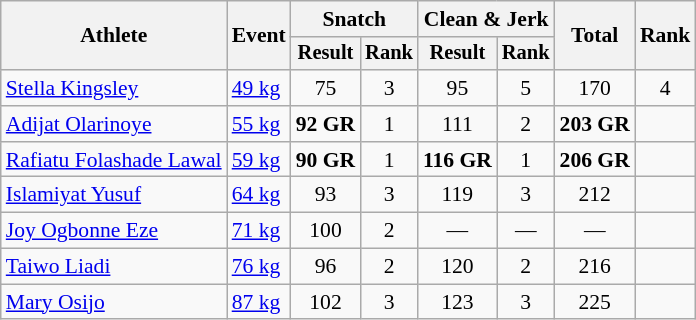<table class="wikitable" style="font-size:90%">
<tr>
<th rowspan=2>Athlete</th>
<th rowspan=2>Event</th>
<th colspan="2">Snatch</th>
<th colspan="2">Clean & Jerk</th>
<th rowspan="2">Total</th>
<th rowspan="2">Rank</th>
</tr>
<tr style="font-size:95%">
<th>Result</th>
<th>Rank</th>
<th>Result</th>
<th>Rank</th>
</tr>
<tr align=center>
<td align=left><a href='#'>Stella Kingsley</a></td>
<td align=left><a href='#'>49 kg</a></td>
<td>75</td>
<td>3</td>
<td>95</td>
<td>5</td>
<td>170</td>
<td>4</td>
</tr>
<tr align=center>
<td align=left><a href='#'>Adijat Olarinoye</a></td>
<td align=left><a href='#'>55 kg</a></td>
<td><strong>92 GR</strong></td>
<td>1</td>
<td>111</td>
<td>2</td>
<td><strong>203 GR</strong></td>
<td></td>
</tr>
<tr align=center>
<td align=left><a href='#'>Rafiatu Folashade Lawal</a></td>
<td align=left><a href='#'>59 kg</a></td>
<td><strong>90 GR</strong></td>
<td>1</td>
<td><strong>116 GR</strong></td>
<td>1</td>
<td><strong>206 GR</strong></td>
<td></td>
</tr>
<tr align=center>
<td align=left><a href='#'>Islamiyat Yusuf</a></td>
<td align=left><a href='#'>64 kg</a></td>
<td>93</td>
<td>3</td>
<td>119</td>
<td>3</td>
<td>212</td>
<td></td>
</tr>
<tr align=center>
<td align=left><a href='#'>Joy Ogbonne Eze</a></td>
<td align=left><a href='#'>71 kg</a></td>
<td>100</td>
<td>2</td>
<td>—</td>
<td>—</td>
<td>—</td>
<td></td>
</tr>
<tr align=center>
<td align=left><a href='#'>Taiwo Liadi</a></td>
<td align=left><a href='#'>76 kg</a></td>
<td>96</td>
<td>2</td>
<td>120</td>
<td>2</td>
<td>216</td>
<td></td>
</tr>
<tr align=center>
<td align=left><a href='#'>Mary Osijo</a></td>
<td align=left><a href='#'>87 kg</a></td>
<td>102</td>
<td>3</td>
<td>123</td>
<td>3</td>
<td>225</td>
<td></td>
</tr>
</table>
